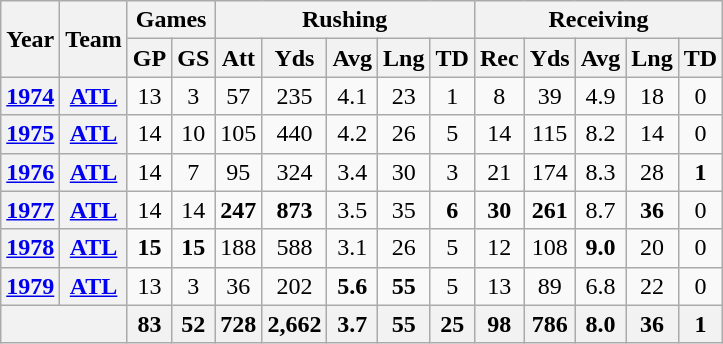<table class="wikitable" style="text-align:center;">
<tr>
<th rowspan="2">Year</th>
<th rowspan="2">Team</th>
<th colspan="2">Games</th>
<th colspan="5">Rushing</th>
<th colspan="5">Receiving</th>
</tr>
<tr>
<th>GP</th>
<th>GS</th>
<th>Att</th>
<th>Yds</th>
<th>Avg</th>
<th>Lng</th>
<th>TD</th>
<th>Rec</th>
<th>Yds</th>
<th>Avg</th>
<th>Lng</th>
<th>TD</th>
</tr>
<tr>
<th><a href='#'>1974</a></th>
<th><a href='#'>ATL</a></th>
<td>13</td>
<td>3</td>
<td>57</td>
<td>235</td>
<td>4.1</td>
<td>23</td>
<td>1</td>
<td>8</td>
<td>39</td>
<td>4.9</td>
<td>18</td>
<td>0</td>
</tr>
<tr>
<th><a href='#'>1975</a></th>
<th><a href='#'>ATL</a></th>
<td>14</td>
<td>10</td>
<td>105</td>
<td>440</td>
<td>4.2</td>
<td>26</td>
<td>5</td>
<td>14</td>
<td>115</td>
<td>8.2</td>
<td>14</td>
<td>0</td>
</tr>
<tr>
<th><a href='#'>1976</a></th>
<th><a href='#'>ATL</a></th>
<td>14</td>
<td>7</td>
<td>95</td>
<td>324</td>
<td>3.4</td>
<td>30</td>
<td>3</td>
<td>21</td>
<td>174</td>
<td>8.3</td>
<td>28</td>
<td><strong>1</strong></td>
</tr>
<tr>
<th><a href='#'>1977</a></th>
<th><a href='#'>ATL</a></th>
<td>14</td>
<td>14</td>
<td><strong>247</strong></td>
<td><strong>873</strong></td>
<td>3.5</td>
<td>35</td>
<td><strong>6</strong></td>
<td><strong>30</strong></td>
<td><strong>261</strong></td>
<td>8.7</td>
<td><strong>36</strong></td>
<td>0</td>
</tr>
<tr>
<th><a href='#'>1978</a></th>
<th><a href='#'>ATL</a></th>
<td><strong>15</strong></td>
<td><strong>15</strong></td>
<td>188</td>
<td>588</td>
<td>3.1</td>
<td>26</td>
<td>5</td>
<td>12</td>
<td>108</td>
<td><strong>9.0</strong></td>
<td>20</td>
<td>0</td>
</tr>
<tr>
<th><a href='#'>1979</a></th>
<th><a href='#'>ATL</a></th>
<td>13</td>
<td>3</td>
<td>36</td>
<td>202</td>
<td><strong>5.6</strong></td>
<td><strong>55</strong></td>
<td>5</td>
<td>13</td>
<td>89</td>
<td>6.8</td>
<td>22</td>
<td>0</td>
</tr>
<tr>
<th colspan="2"></th>
<th>83</th>
<th>52</th>
<th>728</th>
<th>2,662</th>
<th>3.7</th>
<th>55</th>
<th>25</th>
<th>98</th>
<th>786</th>
<th>8.0</th>
<th>36</th>
<th>1</th>
</tr>
</table>
